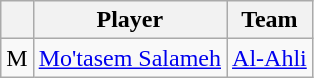<table class="wikitable">
<tr>
<th style="text-align:center;"></th>
<th style="text-align:center;">Player</th>
<th style="text-align:center;">Team</th>
</tr>
<tr>
<td style="text-align:center;">M</td>
<td> <a href='#'>Mo'tasem Salameh</a></td>
<td><a href='#'>Al-Ahli</a></td>
</tr>
</table>
